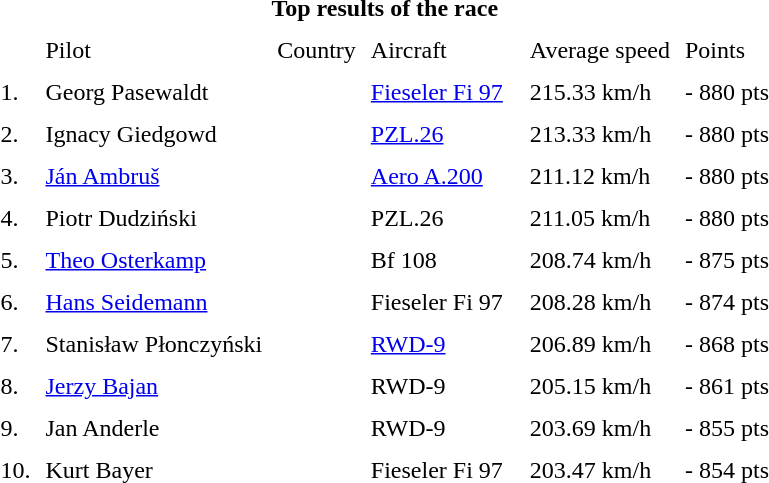<table cellspacing=8>
<tr>
<th colspan=12>Top results of the race</th>
</tr>
<tr>
<td> </td>
<td>Pilot</td>
<td>Country</td>
<td>Aircraft</td>
<td>Average speed</td>
<td>Points</td>
</tr>
<tr>
<td>1.</td>
<td>Georg Pasewaldt</td>
<td></td>
<td><a href='#'>Fieseler Fi 97</a>  </td>
<td>215.33 km/h</td>
<td>- 880 pts</td>
</tr>
<tr>
<td>2.</td>
<td>Ignacy Giedgowd</td>
<td></td>
<td><a href='#'>PZL.26</a></td>
<td>213.33 km/h</td>
<td>- 880 pts</td>
</tr>
<tr>
<td>3.</td>
<td><a href='#'>Ján Ambruš</a></td>
<td>  </td>
<td><a href='#'>Aero A.200</a></td>
<td>211.12 km/h</td>
<td>- 880 pts</td>
</tr>
<tr>
<td>4.</td>
<td>Piotr Dudziński</td>
<td></td>
<td>PZL.26</td>
<td>211.05 km/h</td>
<td>- 880 pts</td>
</tr>
<tr>
<td>5.</td>
<td><a href='#'>Theo Osterkamp</a></td>
<td></td>
<td>Bf 108</td>
<td>208.74 km/h</td>
<td>- 875 pts</td>
</tr>
<tr>
<td>6.</td>
<td><a href='#'>Hans Seidemann</a></td>
<td></td>
<td>Fieseler Fi  97</td>
<td>208.28 km/h</td>
<td>- 874 pts</td>
</tr>
<tr>
<td>7.</td>
<td>Stanisław Płonczyński</td>
<td></td>
<td><a href='#'>RWD-9</a></td>
<td>206.89 km/h</td>
<td>- 868 pts</td>
</tr>
<tr>
<td>8.</td>
<td><a href='#'>Jerzy Bajan</a></td>
<td></td>
<td>RWD-9</td>
<td>205.15 km/h</td>
<td>- 861 pts</td>
</tr>
<tr>
<td>9.</td>
<td>Jan Anderle</td>
<td></td>
<td>RWD-9</td>
<td>203.69 km/h</td>
<td>- 855 pts</td>
</tr>
<tr>
<td>10.</td>
<td>Kurt Bayer</td>
<td></td>
<td>Fieseler Fi  97</td>
<td>203.47 km/h</td>
<td>- 854 pts</td>
</tr>
</table>
